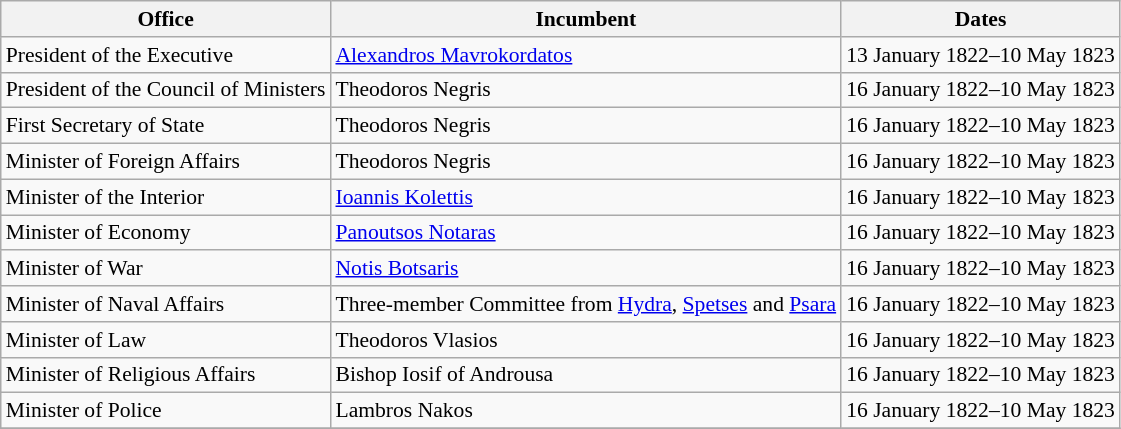<table class="wikitable" style="font-size: 90%;">
<tr>
<th>Office</th>
<th>Incumbent</th>
<th>Dates</th>
</tr>
<tr>
<td>President of the Executive</td>
<td><a href='#'>Alexandros Mavrokordatos</a></td>
<td>13 January 1822–10 May 1823</td>
</tr>
<tr>
<td>President of the Council of Ministers</td>
<td>Theodoros Negris</td>
<td>16 January 1822–10 May 1823</td>
</tr>
<tr>
<td>First Secretary of State</td>
<td>Theodoros Negris</td>
<td>16 January 1822–10 May 1823</td>
</tr>
<tr>
<td>Minister of Foreign Affairs</td>
<td>Theodoros Negris</td>
<td>16 January 1822–10 May 1823</td>
</tr>
<tr>
<td>Minister of the Interior</td>
<td><a href='#'>Ioannis Kolettis</a></td>
<td>16 January 1822–10 May 1823</td>
</tr>
<tr>
<td>Minister of Economy</td>
<td><a href='#'>Panoutsos Notaras</a></td>
<td>16 January 1822–10 May 1823</td>
</tr>
<tr>
<td>Minister of War</td>
<td><a href='#'>Notis Botsaris</a></td>
<td>16 January 1822–10 May 1823</td>
</tr>
<tr>
<td>Minister of Naval Affairs</td>
<td>Τhree-member Committee from <a href='#'>Hydra</a>, <a href='#'>Spetses</a> and <a href='#'>Psara</a></td>
<td>16 January 1822–10 May 1823</td>
</tr>
<tr>
<td>Minister of Law</td>
<td>Theodoros Vlasios</td>
<td>16 January 1822–10 May 1823</td>
</tr>
<tr>
<td>Minister of Religious Affairs</td>
<td>Bishop Iosif of Androusa</td>
<td>16 January 1822–10 May 1823</td>
</tr>
<tr>
<td>Minister of Police</td>
<td>Lambros Nakos</td>
<td>16 January 1822–10 May 1823</td>
</tr>
<tr>
</tr>
</table>
